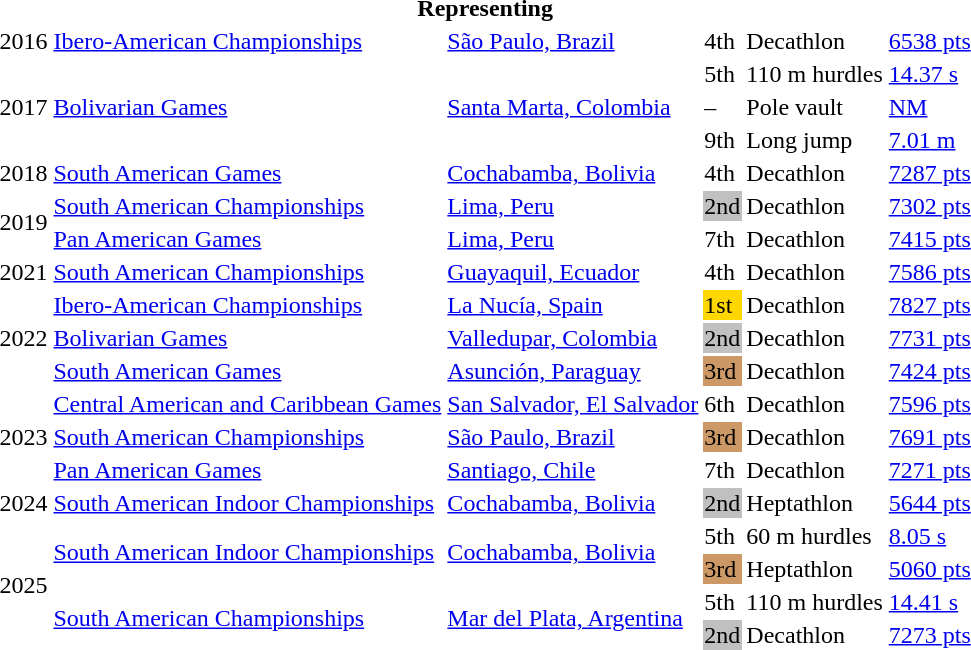<table>
<tr>
<th colspan="6">Representing </th>
</tr>
<tr>
<td>2016</td>
<td><a href='#'>Ibero-American Championships</a></td>
<td><a href='#'>São Paulo, Brazil</a></td>
<td>4th</td>
<td>Decathlon</td>
<td><a href='#'>6538 pts</a></td>
</tr>
<tr>
<td rowspan=3>2017</td>
<td rowspan=3><a href='#'>Bolivarian Games</a></td>
<td rowspan=3><a href='#'>Santa Marta, Colombia</a></td>
<td>5th</td>
<td>110 m hurdles</td>
<td><a href='#'>14.37 s</a></td>
</tr>
<tr>
<td>–</td>
<td>Pole vault</td>
<td><a href='#'>NM</a></td>
</tr>
<tr>
<td>9th</td>
<td>Long jump</td>
<td><a href='#'>7.01 m</a></td>
</tr>
<tr>
<td>2018</td>
<td><a href='#'>South American Games</a></td>
<td><a href='#'>Cochabamba, Bolivia</a></td>
<td>4th</td>
<td>Decathlon</td>
<td><a href='#'>7287 pts</a></td>
</tr>
<tr>
<td rowspan=2>2019</td>
<td><a href='#'>South American Championships</a></td>
<td><a href='#'>Lima, Peru</a></td>
<td bgcolor=silver>2nd</td>
<td>Decathlon</td>
<td><a href='#'>7302 pts</a></td>
</tr>
<tr>
<td><a href='#'>Pan American Games</a></td>
<td><a href='#'>Lima, Peru</a></td>
<td>7th</td>
<td>Decathlon</td>
<td><a href='#'>7415 pts</a></td>
</tr>
<tr>
<td>2021</td>
<td><a href='#'>South American Championships</a></td>
<td><a href='#'>Guayaquil, Ecuador</a></td>
<td>4th</td>
<td>Decathlon</td>
<td><a href='#'>7586 pts</a></td>
</tr>
<tr>
<td rowspan=3>2022</td>
<td><a href='#'>Ibero-American Championships</a></td>
<td><a href='#'>La Nucía, Spain</a></td>
<td bgcolor=gold>1st</td>
<td>Decathlon</td>
<td><a href='#'>7827 pts</a></td>
</tr>
<tr>
<td><a href='#'>Bolivarian Games</a></td>
<td><a href='#'>Valledupar, Colombia</a></td>
<td bgcolor=silver>2nd</td>
<td>Decathlon</td>
<td><a href='#'>7731 pts</a></td>
</tr>
<tr>
<td><a href='#'>South American Games</a></td>
<td><a href='#'>Asunción, Paraguay</a></td>
<td bgcolor=cc9966>3rd</td>
<td>Decathlon</td>
<td><a href='#'>7424 pts</a></td>
</tr>
<tr>
<td rowspan=3>2023</td>
<td><a href='#'>Central American and Caribbean Games</a></td>
<td><a href='#'>San Salvador, El Salvador</a></td>
<td>6th</td>
<td>Decathlon</td>
<td><a href='#'>7596 pts</a></td>
</tr>
<tr>
<td><a href='#'>South American Championships</a></td>
<td><a href='#'>São Paulo, Brazil</a></td>
<td bgcolor=cc9966>3rd</td>
<td>Decathlon</td>
<td><a href='#'>7691 pts</a></td>
</tr>
<tr>
<td><a href='#'>Pan American Games</a></td>
<td><a href='#'>Santiago, Chile</a></td>
<td>7th</td>
<td>Decathlon</td>
<td><a href='#'>7271 pts</a></td>
</tr>
<tr>
<td>2024</td>
<td><a href='#'>South American Indoor Championships</a></td>
<td><a href='#'>Cochabamba, Bolivia</a></td>
<td bgcolor=silver>2nd</td>
<td>Heptathlon</td>
<td><a href='#'>5644 pts</a></td>
</tr>
<tr>
<td rowspan=4>2025</td>
<td rowspan=2><a href='#'>South American Indoor Championships</a></td>
<td rowspan=2><a href='#'>Cochabamba, Bolivia</a></td>
<td>5th</td>
<td>60 m hurdles</td>
<td><a href='#'>8.05 s</a></td>
</tr>
<tr>
<td bgcolor=cc9966>3rd</td>
<td>Heptathlon</td>
<td><a href='#'>5060 pts</a></td>
</tr>
<tr>
<td rowspan=2><a href='#'>South American Championships</a></td>
<td rowspan=2><a href='#'>Mar del Plata, Argentina</a></td>
<td>5th</td>
<td>110 m hurdles</td>
<td><a href='#'>14.41 s</a></td>
</tr>
<tr>
<td bgcolor=silver>2nd</td>
<td>Decathlon</td>
<td><a href='#'>7273 pts</a></td>
</tr>
</table>
